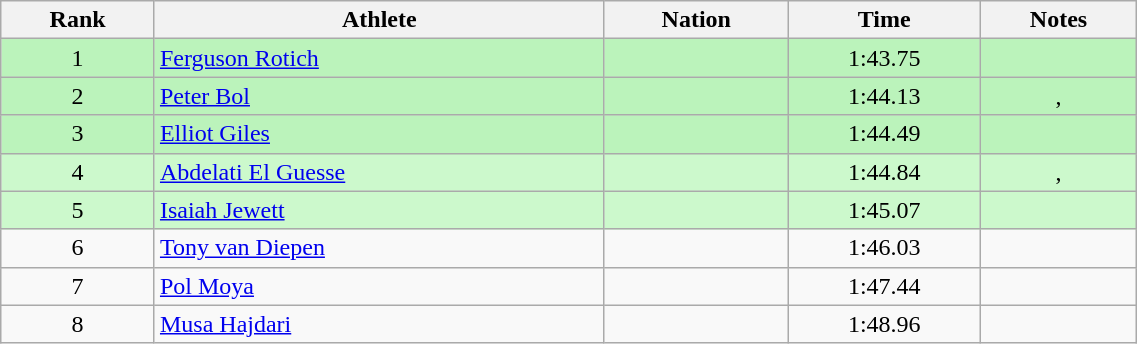<table class="wikitable sortable" style="text-align:center;width: 60%;">
<tr>
<th>Rank</th>
<th>Athlete</th>
<th>Nation</th>
<th>Time</th>
<th>Notes</th>
</tr>
<tr bgcolor=#bbf3bb>
<td>1</td>
<td align="left"><a href='#'>Ferguson Rotich</a></td>
<td align="left"></td>
<td>1:43.75</td>
<td></td>
</tr>
<tr bgcolor=#bbf3bb>
<td>2</td>
<td align="left"><a href='#'>Peter Bol</a></td>
<td align="left"></td>
<td>1:44.13</td>
<td>, </td>
</tr>
<tr bgcolor=#bbf3bb>
<td>3</td>
<td align="left"><a href='#'>Elliot Giles</a></td>
<td align="left"></td>
<td>1:44.49</td>
<td></td>
</tr>
<tr bgcolor=ccf9cc>
<td>4</td>
<td align="left"><a href='#'>Abdelati El Guesse</a></td>
<td align="left"></td>
<td>1:44.84</td>
<td>, </td>
</tr>
<tr bgcolor=ccf9cc>
<td>5</td>
<td align="left"><a href='#'>Isaiah Jewett</a></td>
<td align="left"></td>
<td>1:45.07</td>
<td></td>
</tr>
<tr>
<td>6</td>
<td align="left"><a href='#'>Tony van Diepen</a></td>
<td align="left"></td>
<td>1:46.03</td>
<td></td>
</tr>
<tr>
<td>7</td>
<td align="left"><a href='#'>Pol Moya</a></td>
<td align="left"></td>
<td>1:47.44</td>
<td></td>
</tr>
<tr>
<td>8</td>
<td align="left"><a href='#'>Musa Hajdari</a></td>
<td align="left"></td>
<td>1:48.96</td>
<td></td>
</tr>
</table>
